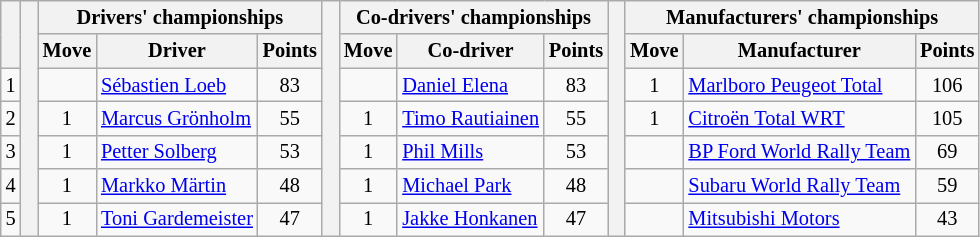<table class="wikitable" style="font-size:85%;">
<tr>
<th rowspan="2"></th>
<th rowspan="7" style="width:5px;"></th>
<th colspan="3">Drivers' championships</th>
<th rowspan="7" style="width:5px;"></th>
<th colspan="3" nowrap>Co-drivers' championships</th>
<th rowspan="7" style="width:5px;"></th>
<th colspan="3" nowrap>Manufacturers' championships</th>
</tr>
<tr>
<th>Move</th>
<th>Driver</th>
<th>Points</th>
<th>Move</th>
<th>Co-driver</th>
<th>Points</th>
<th>Move</th>
<th>Manufacturer</th>
<th>Points</th>
</tr>
<tr>
<td align="center">1</td>
<td align="center"></td>
<td> <a href='#'>Sébastien Loeb</a></td>
<td align="center">83</td>
<td align="center"></td>
<td> <a href='#'>Daniel Elena</a></td>
<td align="center">83</td>
<td align="center"> 1</td>
<td> <a href='#'>Marlboro Peugeot Total</a></td>
<td align="center">106</td>
</tr>
<tr>
<td align="center">2</td>
<td align="center"> 1</td>
<td> <a href='#'>Marcus Grönholm</a></td>
<td align="center">55</td>
<td align="center"> 1</td>
<td> <a href='#'>Timo Rautiainen</a></td>
<td align="center">55</td>
<td align="center"> 1</td>
<td> <a href='#'>Citroën Total WRT</a></td>
<td align="center">105</td>
</tr>
<tr>
<td align="center">3</td>
<td align="center"> 1</td>
<td> <a href='#'>Petter Solberg</a></td>
<td align="center">53</td>
<td align="center"> 1</td>
<td> <a href='#'>Phil Mills</a></td>
<td align="center">53</td>
<td align="center"></td>
<td> <a href='#'>BP Ford World Rally Team</a></td>
<td align="center">69</td>
</tr>
<tr>
<td align="center">4</td>
<td align="center"> 1</td>
<td> <a href='#'>Markko Märtin</a></td>
<td align="center">48</td>
<td align="center"> 1</td>
<td> <a href='#'>Michael Park</a></td>
<td align="center">48</td>
<td align="center"></td>
<td> <a href='#'>Subaru World Rally Team</a></td>
<td align="center">59</td>
</tr>
<tr>
<td align="center">5</td>
<td align="center"> 1</td>
<td> <a href='#'>Toni Gardemeister</a></td>
<td align="center">47</td>
<td align="center"> 1</td>
<td> <a href='#'>Jakke Honkanen</a></td>
<td align="center">47</td>
<td align="center"></td>
<td> <a href='#'>Mitsubishi Motors</a></td>
<td align="center">43</td>
</tr>
</table>
